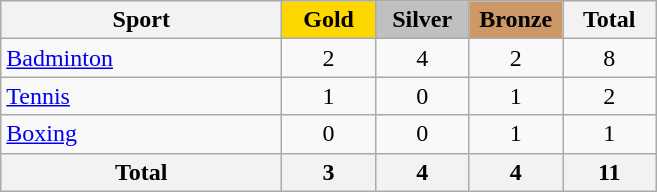<table class="wikitable sortable" style="text-align:center;">
<tr>
<th width=180>Sport</th>
<th scope="col" style="background:gold; width:55px;">Gold</th>
<th scope="col" style="background:silver; width:55px;">Silver</th>
<th scope="col" style="background:#cc9966; width:55px;">Bronze</th>
<th width=55>Total</th>
</tr>
<tr>
<td align=left><a href='#'>Badminton</a></td>
<td>2</td>
<td>4</td>
<td>2</td>
<td>8</td>
</tr>
<tr>
<td align=left><a href='#'>Tennis</a></td>
<td>1</td>
<td>0</td>
<td>1</td>
<td>2</td>
</tr>
<tr>
<td align=left><a href='#'>Boxing</a></td>
<td>0</td>
<td>0</td>
<td>1</td>
<td>1</td>
</tr>
<tr class="sortbottom">
<th>Total</th>
<th>3</th>
<th>4</th>
<th>4</th>
<th>11</th>
</tr>
</table>
